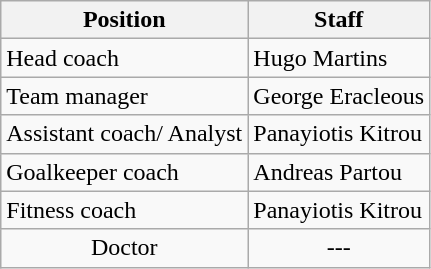<table class="wikitable" style="text-align: center">
<tr>
<th align=left>Position</th>
<th align=left>Staff</th>
</tr>
<tr>
<td align="left">Head coach</td>
<td align="left"> Hugo Martins</td>
</tr>
<tr>
<td align=left>Team manager</td>
<td align=left> George Eracleous</td>
</tr>
<tr>
<td align="left">Assistant coach/ Analyst</td>
<td align="left"> Panayiotis Kitrou</td>
</tr>
<tr>
<td align=left>Goalkeeper coach</td>
<td align=left> Andreas Partou</td>
</tr>
<tr>
<td align=left>Fitness coach</td>
<td align=left> Panayiotis Kitrou</td>
</tr>
<tr>
<td>Doctor</td>
<td>---</td>
</tr>
</table>
